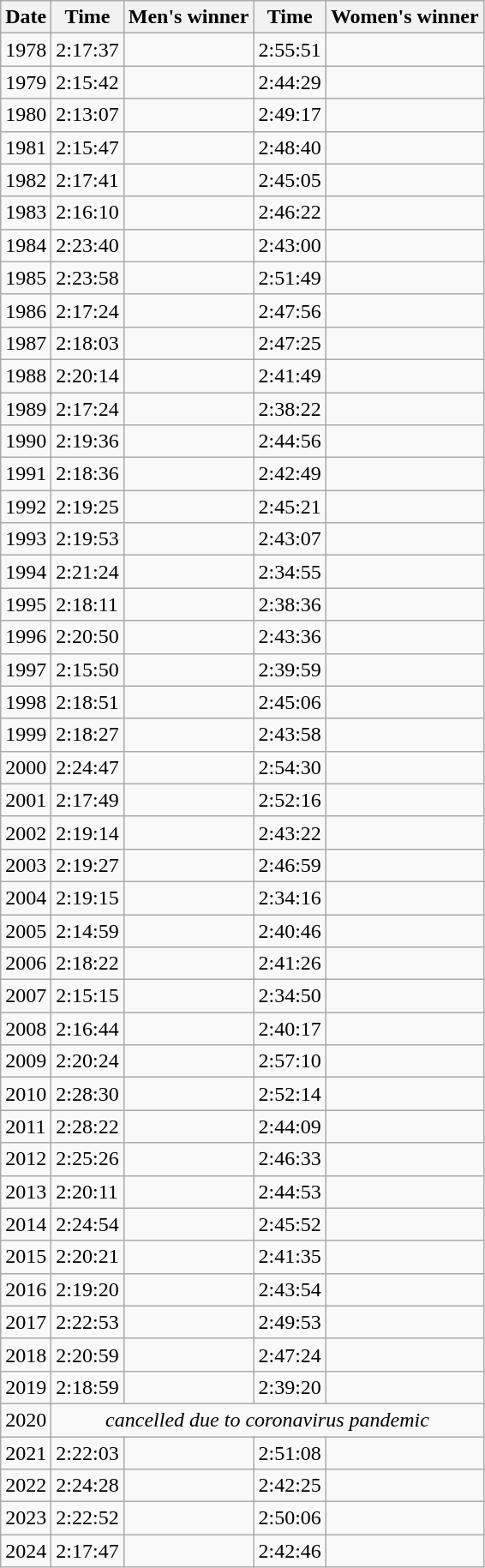<table class="wikitable sortable">
<tr>
<th>Date</th>
<th>Time</th>
<th>Men's winner</th>
<th>Time</th>
<th>Women's winner</th>
</tr>
<tr>
<td>1978</td>
<td>2:17:37</td>
<td></td>
<td>2:55:51</td>
<td></td>
</tr>
<tr>
<td>1979</td>
<td>2:15:42</td>
<td></td>
<td>2:44:29</td>
<td></td>
</tr>
<tr>
<td>1980</td>
<td>2:13:07</td>
<td></td>
<td>2:49:17</td>
<td></td>
</tr>
<tr>
<td>1981</td>
<td>2:15:47</td>
<td></td>
<td>2:48:40</td>
<td></td>
</tr>
<tr>
<td>1982</td>
<td>2:17:41</td>
<td></td>
<td>2:45:05</td>
<td></td>
</tr>
<tr>
<td>1983</td>
<td>2:16:10</td>
<td></td>
<td>2:46:22</td>
<td></td>
</tr>
<tr>
<td>1984</td>
<td>2:23:40</td>
<td></td>
<td>2:43:00</td>
<td></td>
</tr>
<tr>
<td>1985</td>
<td>2:23:58</td>
<td></td>
<td>2:51:49</td>
<td></td>
</tr>
<tr>
<td>1986</td>
<td>2:17:24</td>
<td></td>
<td>2:47:56</td>
<td></td>
</tr>
<tr>
<td>1987</td>
<td>2:18:03</td>
<td></td>
<td>2:47:25</td>
<td></td>
</tr>
<tr>
<td>1988</td>
<td>2:20:14</td>
<td></td>
<td>2:41:49</td>
<td></td>
</tr>
<tr>
<td>1989</td>
<td>2:17:24</td>
<td></td>
<td>2:38:22</td>
<td></td>
</tr>
<tr>
<td>1990</td>
<td>2:19:36</td>
<td></td>
<td>2:44:56</td>
<td></td>
</tr>
<tr>
<td>1991</td>
<td>2:18:36</td>
<td></td>
<td>2:42:49</td>
<td></td>
</tr>
<tr>
<td>1992</td>
<td>2:19:25</td>
<td></td>
<td>2:45:21</td>
<td></td>
</tr>
<tr>
<td>1993</td>
<td>2:19:53</td>
<td></td>
<td>2:43:07</td>
<td></td>
</tr>
<tr>
<td>1994</td>
<td>2:21:24</td>
<td></td>
<td>2:34:55</td>
<td></td>
</tr>
<tr>
<td>1995</td>
<td>2:18:11</td>
<td></td>
<td>2:38:36</td>
<td></td>
</tr>
<tr>
<td>1996</td>
<td>2:20:50</td>
<td></td>
<td>2:43:36</td>
<td></td>
</tr>
<tr>
<td>1997</td>
<td>2:15:50</td>
<td></td>
<td>2:39:59</td>
<td></td>
</tr>
<tr>
<td>1998</td>
<td>2:18:51</td>
<td></td>
<td>2:45:06</td>
<td></td>
</tr>
<tr>
<td>1999</td>
<td>2:18:27</td>
<td></td>
<td>2:43:58</td>
<td></td>
</tr>
<tr>
<td>2000</td>
<td>2:24:47</td>
<td></td>
<td>2:54:30</td>
<td></td>
</tr>
<tr>
<td>2001</td>
<td>2:17:49</td>
<td></td>
<td>2:52:16</td>
<td></td>
</tr>
<tr>
<td>2002</td>
<td>2:19:14</td>
<td></td>
<td>2:43:22</td>
<td></td>
</tr>
<tr>
<td>2003</td>
<td>2:19:27</td>
<td></td>
<td>2:46:59</td>
<td></td>
</tr>
<tr>
<td>2004</td>
<td>2:19:15</td>
<td></td>
<td>2:34:16</td>
<td></td>
</tr>
<tr>
<td>2005</td>
<td>2:14:59</td>
<td></td>
<td>2:40:46</td>
<td></td>
</tr>
<tr>
<td>2006</td>
<td>2:18:22</td>
<td></td>
<td>2:41:26</td>
<td></td>
</tr>
<tr>
<td>2007</td>
<td>2:15:15</td>
<td></td>
<td>2:34:50</td>
<td></td>
</tr>
<tr>
<td>2008</td>
<td>2:16:44</td>
<td></td>
<td>2:40:17</td>
<td></td>
</tr>
<tr>
<td>2009</td>
<td>2:20:24</td>
<td></td>
<td>2:57:10</td>
<td></td>
</tr>
<tr>
<td>2010</td>
<td>2:28:30</td>
<td></td>
<td>2:52:14</td>
<td></td>
</tr>
<tr>
<td>2011</td>
<td>2:28:22</td>
<td></td>
<td>2:44:09</td>
<td></td>
</tr>
<tr>
<td>2012</td>
<td>2:25:26</td>
<td></td>
<td>2:46:33</td>
<td></td>
</tr>
<tr>
<td>2013</td>
<td>2:20:11</td>
<td></td>
<td>2:44:53</td>
<td></td>
</tr>
<tr>
<td>2014</td>
<td>2:24:54</td>
<td></td>
<td>2:45:52</td>
<td></td>
</tr>
<tr>
<td>2015</td>
<td>2:20:21</td>
<td></td>
<td>2:41:35</td>
<td></td>
</tr>
<tr>
<td>2016</td>
<td>2:19:20</td>
<td></td>
<td>2:43:54</td>
<td></td>
</tr>
<tr>
<td>2017</td>
<td>2:22:53</td>
<td></td>
<td>2:49:53</td>
<td></td>
</tr>
<tr>
<td>2018</td>
<td>2:20:59</td>
<td></td>
<td>2:47:24</td>
<td></td>
</tr>
<tr>
<td>2019</td>
<td>2:18:59</td>
<td></td>
<td>2:39:20</td>
<td></td>
</tr>
<tr>
<td>2020</td>
<td colspan="4" align="center"><em>cancelled due to coronavirus pandemic</em></td>
</tr>
<tr>
<td>2021</td>
<td>2:22:03</td>
<td></td>
<td>2:51:08</td>
<td></td>
</tr>
<tr>
<td>2022</td>
<td>2:24:28</td>
<td></td>
<td>2:42:25</td>
<td></td>
</tr>
<tr>
<td>2023</td>
<td>2:22:52</td>
<td></td>
<td>2:50:06</td>
<td></td>
</tr>
<tr>
<td>2024</td>
<td>2:17:47</td>
<td></td>
<td>2:42:46</td>
<td></td>
</tr>
</table>
